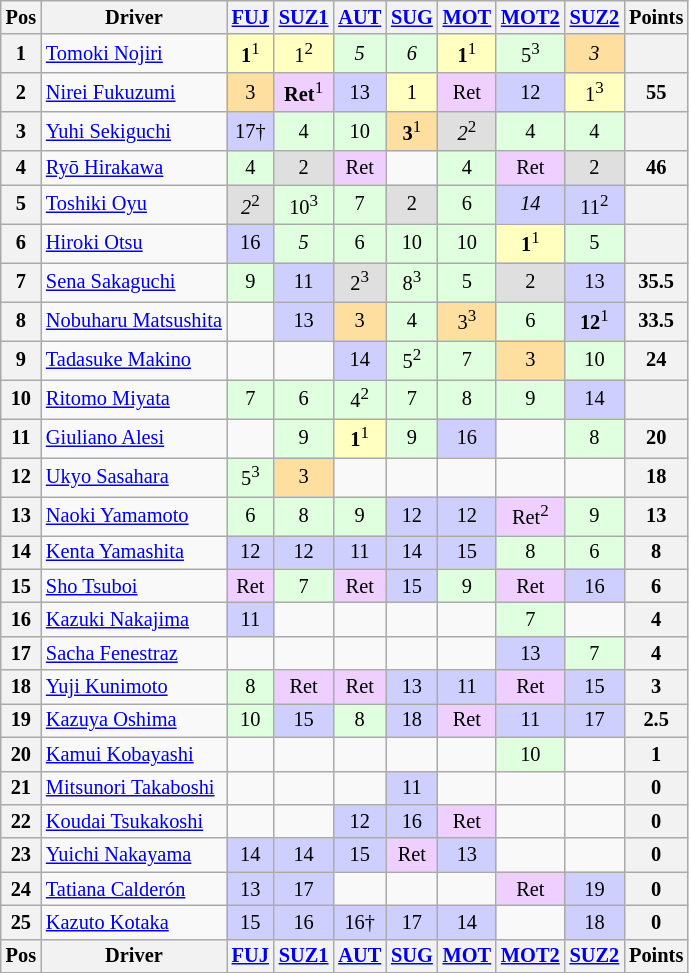<table class="wikitable" style="font-size:85%; text-align:center">
<tr>
<th valign="middle">Pos</th>
<th valign="middle">Driver</th>
<th><a href='#'>FUJ</a></th>
<th><a href='#'>SUZ1</a></th>
<th><a href='#'>AUT</a></th>
<th><a href='#'>SUG</a></th>
<th><a href='#'>MOT</a></th>
<th><a href='#'>MOT2</a></th>
<th><a href='#'>SUZ2</a></th>
<th valign="middle">Points</th>
</tr>
<tr>
<th>1</th>
<td align="left"> <a href='#'>Tomoki Nojiri</a></td>
<td bgcolor="#FFFFBF"><strong>1</strong><sup>1</sup></td>
<td bgcolor="#FFFFBF">1<sup>2</sup></td>
<td bgcolor="#DFFFDF"><em>5</em></td>
<td bgcolor="#DFFFDF"><em>6</em></td>
<td bgcolor="#FFFFBF"><strong>1</strong><sup>1</sup></td>
<td bgcolor="#DFFFDF">5<sup>3</sup></td>
<td bgcolor="#FFDF9F"><em>3</em></td>
<th></th>
</tr>
<tr>
<th>2</th>
<td align="left"> <a href='#'>Nirei Fukuzumi</a></td>
<td bgcolor="#FFDF9F">3</td>
<td bgcolor="#EFCFFF"><strong>Ret</strong><sup>1</sup></td>
<td bgcolor="#CFCFFF">13</td>
<td bgcolor="#FFFFBF">1</td>
<td bgcolor="#EFCFFF">Ret</td>
<td bgcolor="#CFCFFF">12</td>
<td bgcolor="#FFFFBF">1<sup>3</sup></td>
<th>55</th>
</tr>
<tr>
<th>3</th>
<td align="left"> <a href='#'>Yuhi Sekiguchi</a></td>
<td bgcolor="#CFCFFF">17†</td>
<td bgcolor="#DFFFDF">4</td>
<td bgcolor="#DFFFDF">10</td>
<td bgcolor="#FFDF9F"><strong>3</strong><sup>1</sup></td>
<td bgcolor="#DFDFDF"><em>2</em><sup>2</sup></td>
<td bgcolor="#DFFFDF">4</td>
<td bgcolor="#DFFFDF">4</td>
<th></th>
</tr>
<tr>
<th>4</th>
<td align="left"> <a href='#'>Ryō Hirakawa</a></td>
<td bgcolor="#DFFFDF">4</td>
<td bgcolor="#DFDFDF">2</td>
<td bgcolor="#EFCFFF">Ret</td>
<td></td>
<td bgcolor="#DFFFDF">4</td>
<td bgcolor="#EFCFFF">Ret</td>
<td bgcolor="#DFDFDF">2</td>
<th>46</th>
</tr>
<tr>
<th>5</th>
<td align="left"> <a href='#'>Toshiki Oyu</a></td>
<td bgcolor="#DFDFDF"><em>2</em><sup>2</sup></td>
<td bgcolor="#DFFFDF">10<sup>3</sup></td>
<td bgcolor="#DFFFDF">7</td>
<td bgcolor="#DFDFDF">2</td>
<td bgcolor="#DFFFDF">6</td>
<td bgcolor="#CFCFFF"><em>14</em></td>
<td bgcolor="#CFCFFF">11<sup>2</sup></td>
<th></th>
</tr>
<tr>
<th>6</th>
<td align="left"> <a href='#'>Hiroki Otsu</a></td>
<td bgcolor="#CFCFFF">16</td>
<td bgcolor="#DFFFDF"><em>5</em></td>
<td bgcolor="#DFFFDF">6</td>
<td bgcolor="#DFFFDF">10</td>
<td bgcolor="#DFFFDF">10</td>
<td bgcolor="#FFFFBF"><strong>1</strong><sup>1</sup></td>
<td bgcolor="#DFFFDF">5</td>
<th></th>
</tr>
<tr>
<th>7</th>
<td align="left"> <a href='#'>Sena Sakaguchi</a></td>
<td bgcolor="#DFFFDF">9</td>
<td bgcolor="#CFCFFF">11</td>
<td bgcolor="#DFDFDF">2<sup>3</sup></td>
<td bgcolor="#DFFFDF">8<sup>3</sup></td>
<td bgcolor="#DFFFDF">5</td>
<td bgcolor="#DFDFDF">2</td>
<td bgcolor="#CFCFFF">13</td>
<th>35.5</th>
</tr>
<tr>
<th>8</th>
<td align="left" nowrap> <a href='#'>Nobuharu Matsushita</a></td>
<td></td>
<td bgcolor="#CFCFFF">13</td>
<td bgcolor="#FFDF9F">3</td>
<td bgcolor="#DFFFDF">4</td>
<td bgcolor="#FFDF9F">3<sup>3</sup></td>
<td bgcolor="#DFFFDF">6</td>
<td bgcolor="#CFCFFF"><strong>12</strong><sup>1</sup></td>
<th>33.5</th>
</tr>
<tr>
<th>9</th>
<td align="left"> <a href='#'>Tadasuke Makino</a></td>
<td></td>
<td></td>
<td bgcolor="#CFCFFF">14</td>
<td bgcolor="#DFFFDF">5<sup>2</sup></td>
<td bgcolor="#DFFFDF">7</td>
<td bgcolor="#FFDF9F">3</td>
<td bgcolor="#DFFFDF">10</td>
<th>24</th>
</tr>
<tr>
<th>10</th>
<td align="left"> <a href='#'>Ritomo Miyata</a></td>
<td bgcolor="#DFFFDF">7</td>
<td bgcolor="#DFFFDF">6</td>
<td bgcolor="#DFFFDF">4<sup>2</sup></td>
<td bgcolor="#DFFFDF">7</td>
<td bgcolor="#DFFFDF">8</td>
<td bgcolor="#DFFFDF">9</td>
<td bgcolor="#CFCFFF">14</td>
<th></th>
</tr>
<tr>
<th>11</th>
<td align="left"> <a href='#'>Giuliano Alesi</a></td>
<td></td>
<td bgcolor="#DFFFDF">9</td>
<td bgcolor="#FFFFBF"><strong>1</strong><sup>1</sup></td>
<td bgcolor="#DFFFDF">9</td>
<td bgcolor="#CFCFFF">16</td>
<td></td>
<td bgcolor="#DFFFDF">8</td>
<th>20</th>
</tr>
<tr>
<th>12</th>
<td align="left"> <a href='#'>Ukyo Sasahara</a></td>
<td bgcolor="#DFFFDF">5<sup>3</sup></td>
<td bgcolor="#FFDF9F">3</td>
<td></td>
<td></td>
<td></td>
<td></td>
<td></td>
<th>18</th>
</tr>
<tr>
<th>13</th>
<td align="left"> <a href='#'>Naoki Yamamoto</a></td>
<td bgcolor="#DFFFDF">6</td>
<td bgcolor="#DFFFDF">8</td>
<td bgcolor="#DFFFDF">9</td>
<td bgcolor="#CFCFFF">12</td>
<td bgcolor="#CFCFFF">12</td>
<td bgcolor="#EFCFFF">Ret<sup>2</sup></td>
<td bgcolor="#DFFFDF">9</td>
<th>13</th>
</tr>
<tr>
<th>14</th>
<td align="left"> <a href='#'>Kenta Yamashita</a></td>
<td bgcolor="#CFCFFF">12</td>
<td bgcolor="#CFCFFF">12</td>
<td bgcolor="#CFCFFF">11</td>
<td bgcolor="#CFCFFF">14</td>
<td bgcolor="#CFCFFF">15</td>
<td bgcolor="#DFFFDF">8</td>
<td bgcolor="#DFFFDF">6</td>
<th>8</th>
</tr>
<tr>
<th>15</th>
<td align="left"> <a href='#'>Sho Tsuboi</a></td>
<td bgcolor="#EFCFFF">Ret</td>
<td bgcolor="#DFFFDF">7</td>
<td bgcolor="#EFCFFF">Ret</td>
<td bgcolor="#CFCFFF">15</td>
<td bgcolor="#DFFFDF">9</td>
<td bgcolor="#EFCFFF">Ret</td>
<td bgcolor="#CFCFFF">16</td>
<th>6</th>
</tr>
<tr>
<th>16</th>
<td align="left"> <a href='#'>Kazuki Nakajima</a></td>
<td bgcolor="#CFCFFF">11</td>
<td></td>
<td></td>
<td></td>
<td></td>
<td bgcolor="#DFFFDF">7</td>
<td></td>
<th>4</th>
</tr>
<tr>
<th>17</th>
<td align="left"> <a href='#'>Sacha Fenestraz</a></td>
<td></td>
<td></td>
<td></td>
<td></td>
<td></td>
<td bgcolor="#CFCFFF">13</td>
<td bgcolor="#DFFFDF">7</td>
<th>4</th>
</tr>
<tr>
<th>18</th>
<td align="left"> <a href='#'>Yuji Kunimoto</a></td>
<td bgcolor="#DFFFDF">8</td>
<td bgcolor="#EFCFFF">Ret</td>
<td bgcolor="#EFCFFF">Ret</td>
<td bgcolor="#CFCFFF">13</td>
<td bgcolor="#CFCFFF">11</td>
<td bgcolor="#EFCFFF">Ret</td>
<td bgcolor="#CFCFFF">15</td>
<th>3</th>
</tr>
<tr>
<th>19</th>
<td align="left"> <a href='#'>Kazuya Oshima</a></td>
<td bgcolor="#DFFFDF">10</td>
<td bgcolor="#CFCFFF">15</td>
<td bgcolor="#DFFFDF">8</td>
<td bgcolor="#CFCFFF">18</td>
<td bgcolor="#EFCFFF">Ret</td>
<td bgcolor="#CFCFFF">11</td>
<td bgcolor="#CFCFFF">17</td>
<th>2.5</th>
</tr>
<tr>
<th>20</th>
<td align="left"> <a href='#'>Kamui Kobayashi</a></td>
<td></td>
<td></td>
<td></td>
<td></td>
<td></td>
<td bgcolor="#DFFFDF">10</td>
<td></td>
<th>1</th>
</tr>
<tr>
<th>21</th>
<td align="left"> <a href='#'>Mitsunori Takaboshi</a></td>
<td></td>
<td></td>
<td></td>
<td bgcolor="#CFCFFF">11</td>
<td></td>
<td></td>
<td></td>
<th>0</th>
</tr>
<tr>
<th>22</th>
<td align="left"> <a href='#'>Koudai Tsukakoshi</a></td>
<td></td>
<td></td>
<td bgcolor="#CFCFFF">12</td>
<td bgcolor="#CFCFFF">16</td>
<td bgcolor="#EFCFFF">Ret</td>
<td></td>
<td></td>
<th>0</th>
</tr>
<tr>
<th>23</th>
<td align="left"> <a href='#'>Yuichi Nakayama</a></td>
<td bgcolor="#CFCFFF">14</td>
<td bgcolor="#CFCFFF">14</td>
<td bgcolor="#CFCFFF">15</td>
<td bgcolor="#EFCFFF">Ret</td>
<td bgcolor="#CFCFFF">13</td>
<td></td>
<td></td>
<th>0</th>
</tr>
<tr>
<th>24</th>
<td align="left"> <a href='#'>Tatiana Calderón</a></td>
<td bgcolor="#CFCFFF">13</td>
<td bgcolor="#CFCFFF">17</td>
<td></td>
<td></td>
<td></td>
<td bgcolor="#EFCFFF">Ret</td>
<td bgcolor="#CFCFFF">19</td>
<th>0</th>
</tr>
<tr>
<th>25</th>
<td align="left"> <a href='#'>Kazuto Kotaka</a></td>
<td bgcolor="#CFCFFF">15</td>
<td bgcolor="#CFCFFF">16</td>
<td bgcolor="#CFCFFF">16†</td>
<td bgcolor="#CFCFFF">17</td>
<td bgcolor="#CFCFFF">14</td>
<td></td>
<td bgcolor="#CFCFFF">18</td>
<th>0</th>
</tr>
<tr>
<th valign="middle">Pos</th>
<th valign="middle">Driver</th>
<th><a href='#'>FUJ</a></th>
<th><a href='#'>SUZ1</a></th>
<th><a href='#'>AUT</a></th>
<th><a href='#'>SUG</a></th>
<th><a href='#'>MOT</a></th>
<th><a href='#'>MOT2</a></th>
<th><a href='#'>SUZ2</a></th>
<th valign="middle">Points</th>
</tr>
</table>
